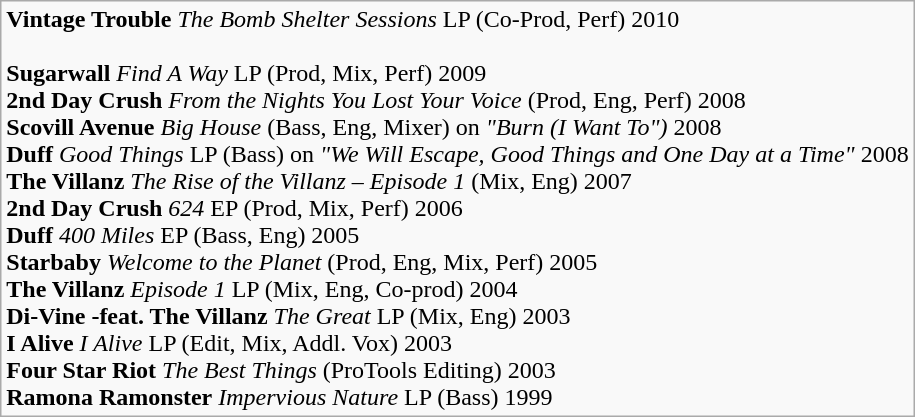<table class="wikitable">
<tr>
<td><strong>Vintage Trouble</strong> <em>The Bomb Shelter Sessions</em> LP (Co-Prod, Perf) 2010<br><br><strong>Sugarwall</strong> <em>Find A Way</em> LP (Prod, Mix, Perf) 2009<br>
<strong>2nd Day Crush</strong> <em>From the Nights You Lost Your Voice</em> (Prod, Eng, Perf) 2008<br>
<strong>Scovill Avenue</strong> <em>Big House</em> (Bass, Eng, Mixer) on <em>"Burn (I Want To")</em> 2008<br>
<strong>Duff</strong> <em>Good Things</em> LP (Bass) on <em>"We Will Escape, Good Things and One Day at a Time"</em> 2008<br>
<strong>The Villanz</strong> <em> The Rise of the Villanz – Episode 1</em> (Mix, Eng) 2007<br>
<strong>2nd Day Crush</strong> <em>624</em> EP (Prod, Mix, Perf) 2006<br>
<strong>Duff</strong> <em>400 Miles</em> EP (Bass, Eng) 2005<br>
<strong>Starbaby</strong> <em>Welcome to the Planet</em> (Prod, Eng, Mix, Perf) 2005<br>
<strong>The Villanz</strong>  <em>Episode 1</em> LP (Mix, Eng, Co-prod) 2004<br>
<strong>Di-Vine -feat. The Villanz</strong>  <em>The Great</em> LP (Mix, Eng) 2003<br>
<strong>I Alive</strong>  <em>I Alive</em> LP (Edit, Mix, Addl. Vox) 2003<br>
<strong>Four Star Riot</strong>  <em>The Best Things</em> (ProTools Editing) 2003<br>
<strong>Ramona Ramonster</strong>  <em>Impervious Nature</em> LP (Bass) 1999<br></td>
</tr>
</table>
